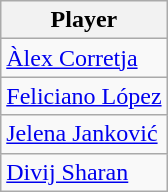<table class="wikitable">
<tr>
<th>Player</th>
</tr>
<tr>
<td> <a href='#'>Àlex Corretja</a></td>
</tr>
<tr>
<td> <a href='#'>Feliciano López</a></td>
</tr>
<tr>
<td> <a href='#'>Jelena Janković</a></td>
</tr>
<tr>
<td> <a href='#'>Divij Sharan</a></td>
</tr>
</table>
